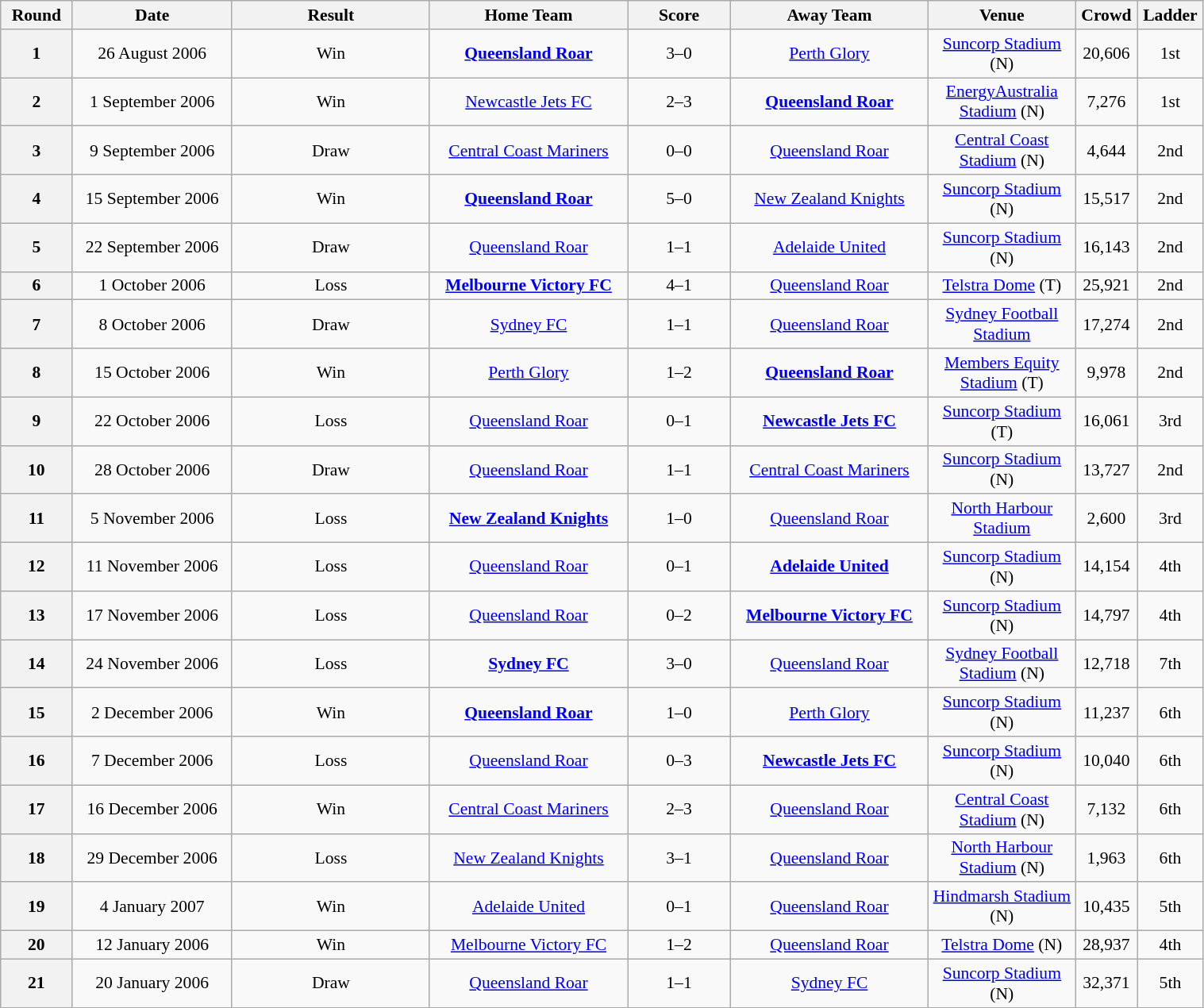<table class="wikitable" style="font-size:90%;width:80%; text-align:center;">
<tr>
<th width=50>Round</th>
<th width=120>Date</th>
<th width=150>Result</th>
<th width=150>Home Team</th>
<th width=75>Score</th>
<th width=150>Away Team</th>
<th width=110>Venue</th>
<th width=40>Crowd</th>
<th width=40>Ladder</th>
</tr>
<tr>
<th>1</th>
<td>26 August 2006</td>
<td>Win</td>
<td><strong><a href='#'>Queensland Roar</a></strong></td>
<td>3–0</td>
<td><a href='#'>Perth Glory</a></td>
<td><a href='#'>Suncorp Stadium</a> (N)</td>
<td>20,606</td>
<td>1st</td>
</tr>
<tr>
<th>2</th>
<td>1 September 2006</td>
<td>Win</td>
<td><a href='#'>Newcastle Jets FC</a></td>
<td>2–3</td>
<td><strong><a href='#'>Queensland Roar</a></strong></td>
<td><a href='#'>EnergyAustralia Stadium</a> (N)</td>
<td>7,276</td>
<td>1st</td>
</tr>
<tr>
<th>3</th>
<td>9 September 2006</td>
<td>Draw</td>
<td><a href='#'>Central Coast Mariners</a></td>
<td>0–0</td>
<td><a href='#'>Queensland Roar</a></td>
<td><a href='#'>Central Coast Stadium</a> (N)</td>
<td>4,644</td>
<td>2nd</td>
</tr>
<tr>
<th>4</th>
<td>15 September 2006</td>
<td>Win</td>
<td><strong><a href='#'>Queensland Roar</a></strong></td>
<td>5–0</td>
<td><a href='#'>New Zealand Knights</a></td>
<td><a href='#'>Suncorp Stadium</a> (N)</td>
<td>15,517</td>
<td>2nd</td>
</tr>
<tr>
<th>5</th>
<td>22 September 2006</td>
<td>Draw</td>
<td><a href='#'>Queensland Roar</a></td>
<td>1–1</td>
<td><a href='#'>Adelaide United</a></td>
<td><a href='#'>Suncorp Stadium</a> (N)</td>
<td>16,143</td>
<td>2nd</td>
</tr>
<tr>
<th>6</th>
<td>1 October 2006</td>
<td>Loss</td>
<td><strong><a href='#'>Melbourne Victory FC</a></strong></td>
<td>4–1</td>
<td><a href='#'>Queensland Roar</a></td>
<td><a href='#'>Telstra Dome</a> (T)</td>
<td>25,921</td>
<td>2nd</td>
</tr>
<tr>
<th>7</th>
<td>8 October 2006</td>
<td>Draw</td>
<td><a href='#'>Sydney FC</a></td>
<td>1–1</td>
<td><a href='#'>Queensland Roar</a></td>
<td><a href='#'>Sydney Football Stadium</a></td>
<td>17,274</td>
<td>2nd</td>
</tr>
<tr>
<th>8</th>
<td>15 October 2006</td>
<td>Win</td>
<td><a href='#'>Perth Glory</a></td>
<td>1–2</td>
<td><strong><a href='#'>Queensland Roar</a></strong></td>
<td><a href='#'>Members Equity Stadium</a> (T)</td>
<td>9,978</td>
<td>2nd</td>
</tr>
<tr>
<th>9</th>
<td>22 October 2006</td>
<td>Loss</td>
<td><a href='#'>Queensland Roar</a></td>
<td>0–1</td>
<td><strong><a href='#'>Newcastle Jets FC</a></strong></td>
<td><a href='#'>Suncorp Stadium</a> (T)</td>
<td>16,061</td>
<td>3rd</td>
</tr>
<tr>
<th>10</th>
<td>28 October 2006</td>
<td>Draw</td>
<td><a href='#'>Queensland Roar</a></td>
<td>1–1</td>
<td><a href='#'>Central Coast Mariners</a></td>
<td><a href='#'>Suncorp Stadium</a> (N)</td>
<td>13,727</td>
<td>2nd</td>
</tr>
<tr>
<th>11</th>
<td>5 November 2006</td>
<td>Loss</td>
<td><strong><a href='#'>New Zealand Knights</a></strong></td>
<td>1–0</td>
<td><a href='#'>Queensland Roar</a></td>
<td><a href='#'>North Harbour Stadium</a></td>
<td>2,600</td>
<td>3rd</td>
</tr>
<tr>
<th>12</th>
<td>11 November 2006</td>
<td>Loss</td>
<td><a href='#'>Queensland Roar</a></td>
<td>0–1</td>
<td><strong><a href='#'>Adelaide United</a></strong></td>
<td><a href='#'>Suncorp Stadium</a> (N)</td>
<td>14,154</td>
<td>4th</td>
</tr>
<tr>
<th>13</th>
<td>17 November 2006</td>
<td>Loss</td>
<td><a href='#'>Queensland Roar</a></td>
<td>0–2</td>
<td><strong><a href='#'>Melbourne Victory FC</a></strong></td>
<td><a href='#'>Suncorp Stadium</a> (N)</td>
<td>14,797</td>
<td>4th</td>
</tr>
<tr>
<th>14</th>
<td>24 November 2006</td>
<td>Loss</td>
<td><strong><a href='#'>Sydney FC</a></strong></td>
<td>3–0</td>
<td><a href='#'>Queensland Roar</a></td>
<td><a href='#'>Sydney Football Stadium</a> (N)</td>
<td>12,718</td>
<td>7th</td>
</tr>
<tr>
<th>15</th>
<td>2 December 2006</td>
<td>Win</td>
<td><strong><a href='#'>Queensland Roar</a></strong></td>
<td>1–0</td>
<td><a href='#'>Perth Glory</a></td>
<td><a href='#'>Suncorp Stadium</a> (N)</td>
<td>11,237</td>
<td>6th</td>
</tr>
<tr>
<th>16</th>
<td>7 December 2006</td>
<td>Loss</td>
<td><a href='#'>Queensland Roar</a></td>
<td>0–3</td>
<td><strong><a href='#'>Newcastle Jets FC</a></strong></td>
<td><a href='#'>Suncorp Stadium</a> (N)</td>
<td>10,040</td>
<td>6th</td>
</tr>
<tr>
<th>17</th>
<td>16 December 2006</td>
<td>Win</td>
<td><a href='#'>Central Coast Mariners</a></td>
<td>2–3</td>
<td><a href='#'>Queensland Roar</a></td>
<td><a href='#'>Central Coast Stadium</a> (N)</td>
<td>7,132</td>
<td>6th</td>
</tr>
<tr>
<th>18</th>
<td>29 December 2006</td>
<td>Loss</td>
<td><a href='#'>New Zealand Knights</a></td>
<td>3–1</td>
<td><a href='#'>Queensland Roar</a></td>
<td><a href='#'>North Harbour Stadium</a> (N)</td>
<td>1,963</td>
<td>6th</td>
</tr>
<tr>
<th>19</th>
<td>4 January 2007</td>
<td>Win</td>
<td><a href='#'>Adelaide United</a></td>
<td>0–1</td>
<td><a href='#'>Queensland Roar</a></td>
<td><a href='#'>Hindmarsh Stadium</a> (N)</td>
<td>10,435</td>
<td>5th</td>
</tr>
<tr>
<th>20</th>
<td>12 January 2006</td>
<td>Win</td>
<td><a href='#'>Melbourne Victory FC</a></td>
<td>1–2</td>
<td><a href='#'>Queensland Roar</a></td>
<td><a href='#'>Telstra Dome</a> (N)</td>
<td>28,937</td>
<td>4th</td>
</tr>
<tr>
<th>21</th>
<td>20 January 2006</td>
<td>Draw</td>
<td><a href='#'>Queensland Roar</a></td>
<td>1–1</td>
<td><a href='#'>Sydney FC</a></td>
<td><a href='#'>Suncorp Stadium</a> (N)</td>
<td>32,371</td>
<td>5th</td>
</tr>
</table>
